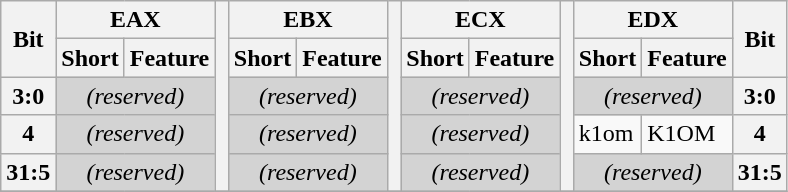<table class="wikitable">
<tr>
<th rowspan="2">Bit</th>
<th colspan="2">EAX</th>
<th scope="col" style="width: 0.5em; border-spacing:0; padding:0px" rowspan="5"></th>
<th colspan="2">EBX</th>
<th scope="col" style="width: 0.5em; border-spacing:0; padding:0px" rowspan="5"></th>
<th colspan="2">ECX</th>
<th scope="col" style="width: 0.5em; border-spacing:0; padding:0px" rowspan="5"></th>
<th colspan="2">EDX</th>
<th rowspan="2">Bit</th>
</tr>
<tr>
<th>Short</th>
<th>Feature</th>
<th>Short</th>
<th>Feature</th>
<th>Short</th>
<th>Feature</th>
<th>Short</th>
<th>Feature</th>
</tr>
<tr>
<th>3:0</th>
<td colspan="2" style="text-align:center; background:lightgrey;"><em>(reserved)</em></td>
<td colspan="2" style="text-align:center; background:lightgrey;"><em>(reserved)</em></td>
<td colspan="2" style="text-align:center; background:lightgrey;"><em>(reserved)</em></td>
<td colspan="2" style="text-align:center; background:lightgrey;"><em>(reserved)</em></td>
<th>3:0</th>
</tr>
<tr>
<th>4</th>
<td colspan="2" style="text-align:center; background:lightgrey;"><em>(reserved)</em></td>
<td colspan="2" style="text-align:center; background:lightgrey;"><em>(reserved)</em></td>
<td colspan="2" style="text-align:center; background:lightgrey;"><em>(reserved)</em></td>
<td>k1om</td>
<td>K1OM</td>
<th>4</th>
</tr>
<tr>
<th>31:5</th>
<td colspan="2" style="text-align:center; background:lightgrey;"><em>(reserved)</em></td>
<td colspan="2" style="text-align:center; background:lightgrey;"><em>(reserved)</em></td>
<td colspan="2" style="text-align:center; background:lightgrey;"><em>(reserved)</em></td>
<td colspan="2" style="text-align:center; background:lightgrey;"><em>(reserved)</em></td>
<th>31:5</th>
</tr>
<tr>
</tr>
</table>
